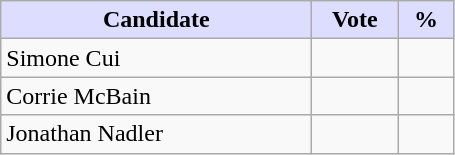<table class="wikitable">
<tr>
<th style="background:#ddf; width:200px;">Candidate</th>
<th style="background:#ddf; width:50px;">Vote</th>
<th style="background:#ddf; width:30px;">%</th>
</tr>
<tr>
<td>Simone Cui</td>
<td></td>
<td></td>
</tr>
<tr>
<td>Corrie McBain</td>
<td></td>
<td></td>
</tr>
<tr>
<td>Jonathan Nadler</td>
<td></td>
<td></td>
</tr>
</table>
